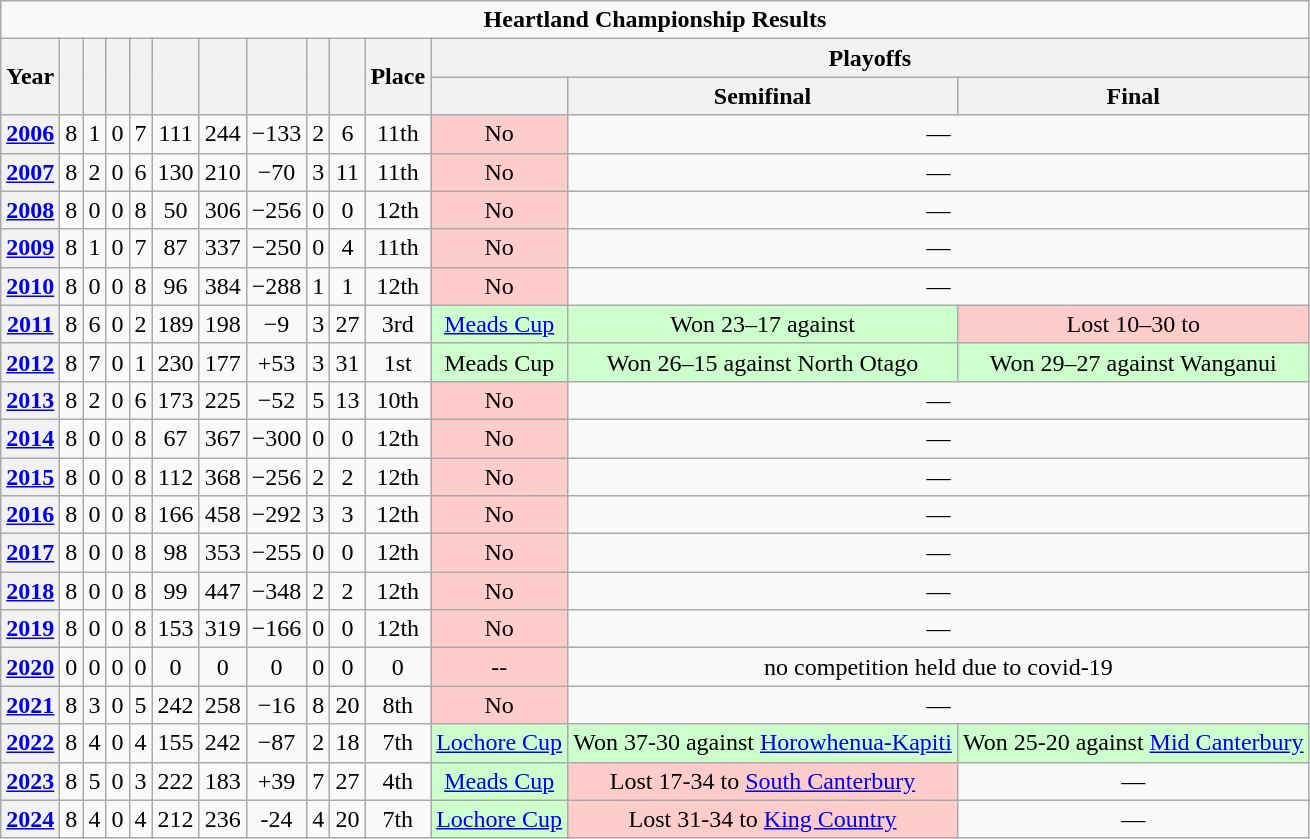<table class="wikitable" style="text-align:center">
<tr>
<td colspan=14><strong>Heartland Championship Results</strong></td>
</tr>
<tr>
<th rowspan=2>Year</th>
<th rowspan=2></th>
<th rowspan=2></th>
<th rowspan=2></th>
<th rowspan=2></th>
<th rowspan=2></th>
<th rowspan=2></th>
<th rowspan=2></th>
<th rowspan=2></th>
<th rowspan=2></th>
<th rowspan=2>Place</th>
<th colspan=3>Playoffs</th>
</tr>
<tr>
<th></th>
<th>Semifinal</th>
<th>Final</th>
</tr>
<tr>
<th><a href='#'>2006</a></th>
<td>8</td>
<td>1</td>
<td>0</td>
<td>7</td>
<td>111</td>
<td>244</td>
<td>−133</td>
<td>2</td>
<td>6</td>
<td>11th</td>
<td style="background: #FFCCCC;">No</td>
<td colspan=2>—</td>
</tr>
<tr>
<th><a href='#'>2007</a></th>
<td>8</td>
<td>2</td>
<td>0</td>
<td>6</td>
<td>130</td>
<td>210</td>
<td>−70</td>
<td>3</td>
<td>11</td>
<td>11th</td>
<td style="background: #FFCCCC;">No</td>
<td colspan=2>—</td>
</tr>
<tr>
<th><a href='#'>2008</a></th>
<td>8</td>
<td>0</td>
<td>0</td>
<td>8</td>
<td>50</td>
<td>306</td>
<td>−256</td>
<td>0</td>
<td>0</td>
<td>12th</td>
<td style="background: #FFCCCC;">No</td>
<td colspan=2>—</td>
</tr>
<tr>
<th><a href='#'>2009</a></th>
<td>8</td>
<td>1</td>
<td>0</td>
<td>7</td>
<td>87</td>
<td>337</td>
<td>−250</td>
<td>0</td>
<td>4</td>
<td>11th</td>
<td style="background: #FFCCCC;">No</td>
<td colspan=2>—</td>
</tr>
<tr>
<th><a href='#'>2010</a></th>
<td>8</td>
<td>0</td>
<td>0</td>
<td>8</td>
<td>96</td>
<td>384</td>
<td>−288</td>
<td>1</td>
<td>1</td>
<td>12th</td>
<td style="background: #FFCCCC;">No</td>
<td colspan=2>—</td>
</tr>
<tr>
<th><a href='#'>2011</a></th>
<td>8</td>
<td>6</td>
<td>0</td>
<td>2</td>
<td>189</td>
<td>198</td>
<td>−9</td>
<td>3</td>
<td>27</td>
<td>3rd</td>
<td style="background: #cfc;"><a href='#'>Meads Cup</a></td>
<td style="background: #cfc;">Won 23–17 against </td>
<td style="background: #FFCCCC;">Lost 10–30 to </td>
</tr>
<tr>
<th><a href='#'>2012</a></th>
<td>8</td>
<td>7</td>
<td>0</td>
<td>1</td>
<td>230</td>
<td>177</td>
<td>+53</td>
<td>3</td>
<td>31</td>
<td>1st</td>
<td style="background: #cfc;">Meads Cup</td>
<td style="background: #cfc;">Won 26–15 against North Otago</td>
<td style="background: #cfc;">Won 29–27 against Wanganui</td>
</tr>
<tr>
<th><a href='#'>2013</a></th>
<td>8</td>
<td>2</td>
<td>0</td>
<td>6</td>
<td>173</td>
<td>225</td>
<td>−52</td>
<td>5</td>
<td>13</td>
<td>10th</td>
<td style="background: #FFCCCC;">No</td>
<td colspan=2>—</td>
</tr>
<tr>
<th><a href='#'>2014</a></th>
<td>8</td>
<td>0</td>
<td>0</td>
<td>8</td>
<td>67</td>
<td>367</td>
<td>−300</td>
<td>0</td>
<td>0</td>
<td>12th</td>
<td style="background: #FFCCCC;">No</td>
<td colspan=2>—</td>
</tr>
<tr>
<th><a href='#'>2015</a></th>
<td>8</td>
<td>0</td>
<td>0</td>
<td>8</td>
<td>112</td>
<td>368</td>
<td>−256</td>
<td>2</td>
<td>2</td>
<td>12th</td>
<td style="background: #FFCCCC;">No</td>
<td colspan=2>—</td>
</tr>
<tr>
<th><a href='#'>2016</a></th>
<td>8</td>
<td>0</td>
<td>0</td>
<td>8</td>
<td>166</td>
<td>458</td>
<td>−292</td>
<td>3</td>
<td>3</td>
<td>12th</td>
<td style="background: #FFCCCC;">No</td>
<td colspan=2>—</td>
</tr>
<tr>
<th><a href='#'>2017</a></th>
<td>8</td>
<td>0</td>
<td>0</td>
<td>8</td>
<td>98</td>
<td>353</td>
<td>−255</td>
<td>0</td>
<td>0</td>
<td>12th</td>
<td style="background: #FFCCCC;">No</td>
<td colspan=2>—</td>
</tr>
<tr>
<th><a href='#'>2018</a></th>
<td>8</td>
<td>0</td>
<td>0</td>
<td>8</td>
<td>99</td>
<td>447</td>
<td>−348</td>
<td>2</td>
<td>2</td>
<td>12th</td>
<td style="background: #FFCCCC;">No</td>
<td colspan=2>—</td>
</tr>
<tr>
<th><a href='#'>2019</a></th>
<td>8</td>
<td>0</td>
<td>0</td>
<td>8</td>
<td>153</td>
<td>319</td>
<td>−166</td>
<td>0</td>
<td>0</td>
<td>12th</td>
<td style="background: #FFCCCC;">No</td>
<td colspan=2>—</td>
</tr>
<tr>
<th><a href='#'>2020</a></th>
<td>0</td>
<td>0</td>
<td>0</td>
<td>0</td>
<td>0</td>
<td>0</td>
<td>0</td>
<td>0</td>
<td>0</td>
<td>0</td>
<td style="background: #FFCCCC;">--</td>
<td colspan=2>no competition held due to covid-19</td>
</tr>
<tr>
<th><a href='#'>2021</a></th>
<td>8</td>
<td>3</td>
<td>0</td>
<td>5</td>
<td>242</td>
<td>258</td>
<td>−16</td>
<td>8</td>
<td>20</td>
<td>8th</td>
<td style="background: #FFCCCC;">No</td>
<td colspan=2>—</td>
</tr>
<tr>
<th><a href='#'>2022</a></th>
<td>8</td>
<td>4</td>
<td>0</td>
<td>4</td>
<td>155</td>
<td>242</td>
<td>−87</td>
<td>2</td>
<td>18</td>
<td>7th</td>
<td style="background: #cfc;"><a href='#'>Lochore Cup</a></td>
<td style="background: #cfc;">Won 37-30 against <a href='#'>Horowhenua-Kapiti</a></td>
<td style="background: #cfc;">Won 25-20 against <a href='#'>Mid Canterbury</a></td>
</tr>
<tr>
<th><a href='#'>2023</a></th>
<td>8</td>
<td>5</td>
<td>0</td>
<td>3</td>
<td>222</td>
<td>183</td>
<td>+39</td>
<td>7</td>
<td>27</td>
<td>4th</td>
<td style="background: #cfc;"><a href='#'>Meads Cup</a></td>
<td style="background: #FFCCCC;">Lost 17-34 to <a href='#'>South Canterbury</a></td>
<td>—</td>
</tr>
<tr>
<th><a href='#'>2024</a></th>
<td>8</td>
<td>4</td>
<td>0</td>
<td>4</td>
<td>212</td>
<td>236</td>
<td>-24</td>
<td>4</td>
<td>20</td>
<td>7th</td>
<td style="background: #cfc;"><a href='#'>Lochore Cup</a></td>
<td style="background: #FFCCCC;">Lost 31-34 to <a href='#'>King Country</a></td>
<td>—</td>
</tr>
</table>
